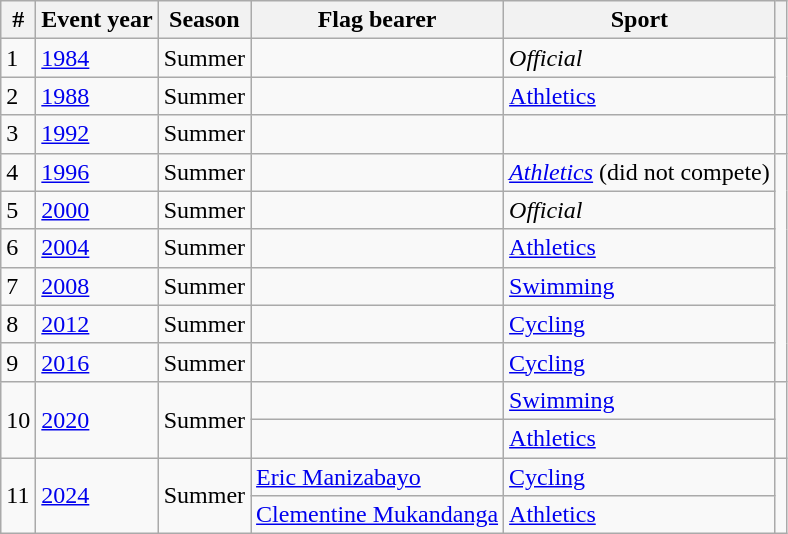<table class="wikitable sortable">
<tr>
<th>#</th>
<th>Event year</th>
<th>Season</th>
<th>Flag bearer</th>
<th>Sport</th>
<th></th>
</tr>
<tr>
<td>1</td>
<td><a href='#'>1984</a></td>
<td>Summer</td>
<td></td>
<td><em>Official</em></td>
<td rowspan=2></td>
</tr>
<tr>
<td>2</td>
<td><a href='#'>1988</a></td>
<td>Summer</td>
<td></td>
<td><a href='#'>Athletics</a></td>
</tr>
<tr>
<td>3</td>
<td><a href='#'>1992</a></td>
<td>Summer</td>
<td></td>
<td></td>
<td></td>
</tr>
<tr>
<td>4</td>
<td><a href='#'>1996</a></td>
<td>Summer</td>
<td></td>
<td><em><a href='#'>Athletics</a></em> (did not compete)</td>
<td rowspan=6></td>
</tr>
<tr>
<td>5</td>
<td><a href='#'>2000</a></td>
<td>Summer</td>
<td></td>
<td><em>Official</em></td>
</tr>
<tr>
<td>6</td>
<td><a href='#'>2004</a></td>
<td>Summer</td>
<td></td>
<td><a href='#'>Athletics</a></td>
</tr>
<tr>
<td>7</td>
<td><a href='#'>2008</a></td>
<td>Summer</td>
<td></td>
<td><a href='#'>Swimming</a></td>
</tr>
<tr>
<td>8</td>
<td><a href='#'>2012</a></td>
<td>Summer</td>
<td></td>
<td><a href='#'>Cycling</a></td>
</tr>
<tr>
<td>9</td>
<td><a href='#'>2016</a></td>
<td>Summer</td>
<td></td>
<td><a href='#'>Cycling</a></td>
</tr>
<tr>
<td rowspan=2>10</td>
<td rowspan=2><a href='#'>2020</a></td>
<td rowspan=2>Summer</td>
<td></td>
<td><a href='#'>Swimming</a></td>
<td rowspan=2></td>
</tr>
<tr>
<td></td>
<td><a href='#'>Athletics</a></td>
</tr>
<tr>
<td rowspan=2>11</td>
<td rowspan=2><a href='#'>2024</a></td>
<td rowspan=2>Summer</td>
<td><a href='#'>Eric Manizabayo</a></td>
<td><a href='#'>Cycling</a></td>
<td rowspan=2></td>
</tr>
<tr>
<td><a href='#'>Clementine Mukandanga</a></td>
<td><a href='#'>Athletics</a></td>
</tr>
</table>
